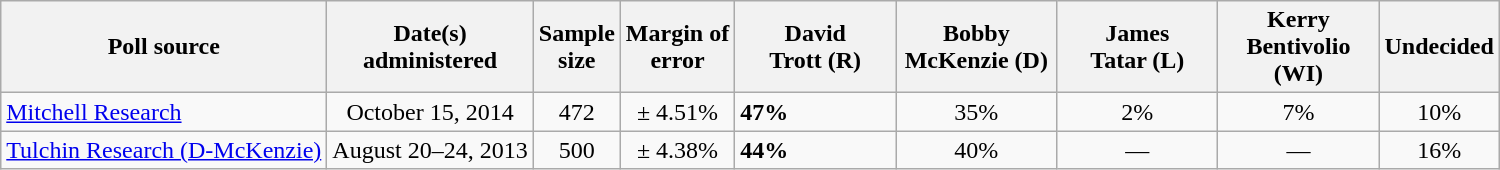<table class="wikitable">
<tr>
<th>Poll source</th>
<th>Date(s)<br>administered</th>
<th>Sample<br>size</th>
<th>Margin of<br>error</th>
<th style="width:100px;">David<br>Trott (R)</th>
<th style="width:100px;">Bobby<br>McKenzie (D)</th>
<th style="width:100px;">James<br>Tatar (L)</th>
<th style="width:100px;">Kerry<br>Bentivolio (WI)</th>
<th>Undecided</th>
</tr>
<tr>
<td><a href='#'>Mitchell Research</a></td>
<td align=center>October 15, 2014</td>
<td align=center>472</td>
<td align=center>± 4.51%</td>
<td><strong>47%</strong></td>
<td align=center>35%</td>
<td align=center>2%</td>
<td align=center>7%</td>
<td align=center>10%</td>
</tr>
<tr>
<td><a href='#'>Tulchin Research (D-McKenzie)</a></td>
<td align=center>August 20–24, 2013</td>
<td align=center>500</td>
<td align=center>± 4.38%</td>
<td><strong>44%</strong></td>
<td align=center>40%</td>
<td align=center>—</td>
<td align=center>—</td>
<td align=center>16%</td>
</tr>
</table>
